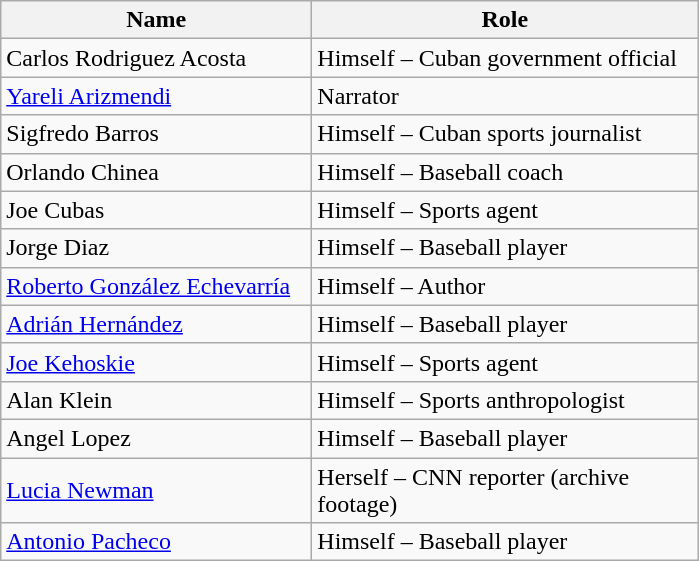<table class="wikitable">
<tr>
<th scope="col" width="200">Name</th>
<th scope="col" width="250">Role</th>
</tr>
<tr>
<td>Carlos Rodriguez Acosta</td>
<td>Himself – Cuban government official</td>
</tr>
<tr>
<td><a href='#'>Yareli Arizmendi</a></td>
<td>Narrator</td>
</tr>
<tr>
<td>Sigfredo Barros</td>
<td>Himself – Cuban sports journalist</td>
</tr>
<tr>
<td>Orlando Chinea</td>
<td>Himself – Baseball coach</td>
</tr>
<tr>
<td>Joe Cubas</td>
<td>Himself – Sports agent</td>
</tr>
<tr>
<td>Jorge Diaz</td>
<td>Himself – Baseball player</td>
</tr>
<tr>
<td><a href='#'>Roberto González Echevarría</a></td>
<td>Himself – Author</td>
</tr>
<tr>
<td><a href='#'>Adrián Hernández</a></td>
<td>Himself – Baseball player</td>
</tr>
<tr>
<td><a href='#'>Joe Kehoskie</a></td>
<td>Himself – Sports agent</td>
</tr>
<tr>
<td>Alan Klein</td>
<td>Himself – Sports anthropologist</td>
</tr>
<tr>
<td>Angel Lopez</td>
<td>Himself – Baseball player</td>
</tr>
<tr>
<td><a href='#'>Lucia Newman</a></td>
<td>Herself – CNN reporter (archive footage)</td>
</tr>
<tr>
<td><a href='#'>Antonio Pacheco</a></td>
<td>Himself – Baseball player</td>
</tr>
</table>
